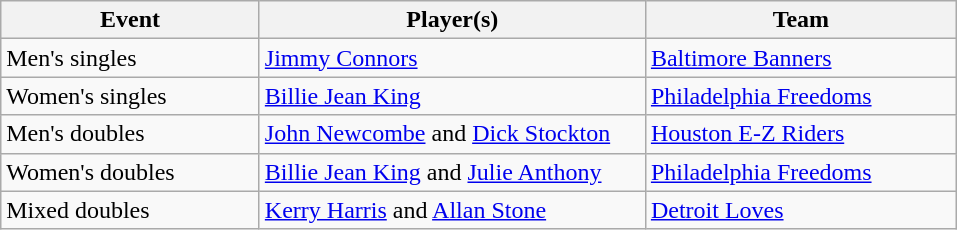<table class="wikitable" style="text-align:left">
<tr>
<th width="165px">Event</th>
<th width="250px">Player(s)</th>
<th width="200px">Team</th>
</tr>
<tr>
<td>Men's singles</td>
<td><a href='#'>Jimmy Connors</a></td>
<td><a href='#'>Baltimore Banners</a></td>
</tr>
<tr>
<td>Women's singles</td>
<td><a href='#'>Billie Jean King</a></td>
<td><a href='#'>Philadelphia Freedoms</a></td>
</tr>
<tr>
<td>Men's doubles</td>
<td><a href='#'>John Newcombe</a> and <a href='#'>Dick Stockton</a></td>
<td><a href='#'>Houston E-Z Riders</a></td>
</tr>
<tr>
<td>Women's doubles</td>
<td><a href='#'>Billie Jean King</a> and <a href='#'>Julie Anthony</a></td>
<td><a href='#'>Philadelphia Freedoms</a></td>
</tr>
<tr>
<td>Mixed doubles</td>
<td><a href='#'>Kerry Harris</a> and <a href='#'>Allan Stone</a></td>
<td><a href='#'>Detroit Loves</a></td>
</tr>
</table>
